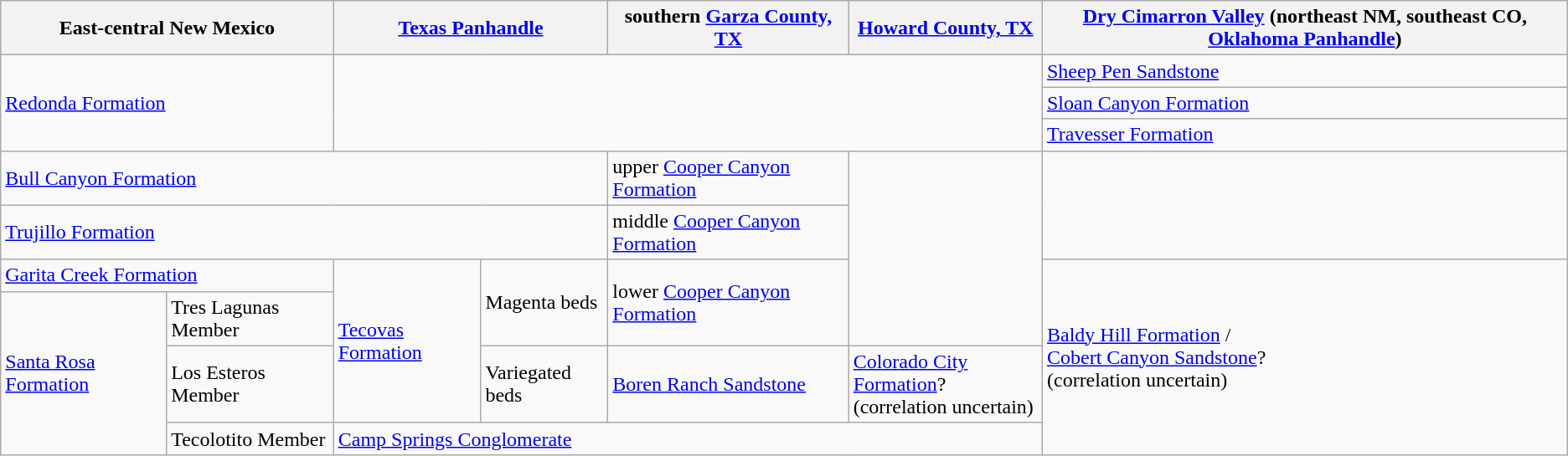<table class="wikitable">
<tr>
<th colspan="2">East-central New Mexico</th>
<th colspan="2"><a href='#'>Texas Panhandle</a></th>
<th>southern <a href='#'>Garza County, TX</a></th>
<th><a href='#'>Howard County, TX</a></th>
<th><a href='#'>Dry Cimarron Valley</a> (northeast NM, southeast CO, <a href='#'>Oklahoma Panhandle</a>)</th>
</tr>
<tr>
<td colspan="2" rowspan="3"><a href='#'>Redonda Formation</a></td>
<td colspan="4" rowspan="3"></td>
<td><a href='#'>Sheep Pen Sandstone</a></td>
</tr>
<tr>
<td><a href='#'>Sloan Canyon Formation</a></td>
</tr>
<tr>
<td><a href='#'>Travesser Formation</a></td>
</tr>
<tr>
<td colspan="4"><a href='#'>Bull Canyon Formation</a></td>
<td>upper <a href='#'>Cooper Canyon Formation</a></td>
<td rowspan="4"></td>
<td rowspan="2"></td>
</tr>
<tr>
<td colspan="4"><a href='#'>Trujillo Formation</a></td>
<td>middle <a href='#'>Cooper Canyon Formation</a></td>
</tr>
<tr>
<td colspan="2"><a href='#'>Garita Creek Formation</a></td>
<td rowspan="4"><a href='#'>Tecovas Formation</a></td>
<td rowspan="2">Magenta beds</td>
<td rowspan="3">lower <a href='#'>Cooper Canyon Formation</a></td>
<td rowspan="5"><a href='#'>Baldy Hill Formation</a> /<br><a href='#'>Cobert Canyon Sandstone</a>?<br>(correlation uncertain)</td>
</tr>
<tr>
<td rowspan="4"><a href='#'>Santa Rosa Formation</a></td>
<td>Tres Lagunas Member</td>
</tr>
<tr>
<td rowspan="2">Los Esteros Member</td>
<td rowspan="2">Variegated beds</td>
<td rowspan="2"><a href='#'>Colorado City Formation</a>?<br>(correlation uncertain)</td>
</tr>
<tr>
<td><a href='#'>Boren Ranch Sandstone</a></td>
</tr>
<tr>
<td>Tecolotito Member</td>
<td colspan="4"><a href='#'>Camp Springs Conglomerate</a></td>
</tr>
</table>
